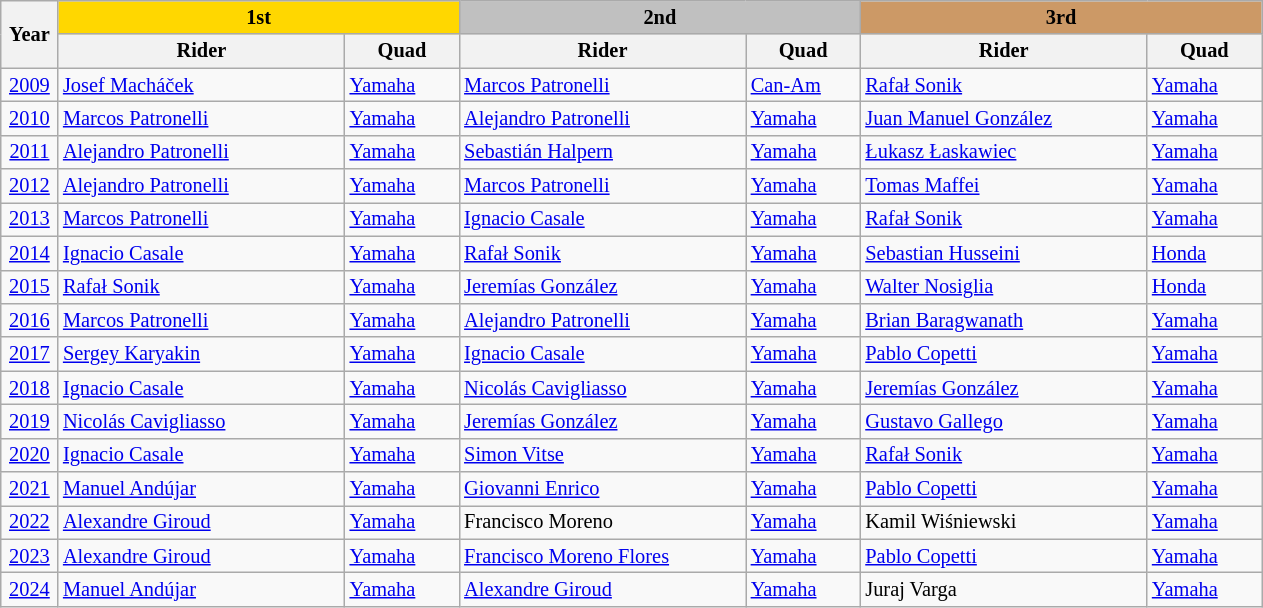<table class="wikitable" style="font-size:85%; text-align:left;">
<tr>
<th rowspan=2 width=4%>Year</th>
<th colspan=2 style="width:32%; background:gold">1st</th>
<th colspan=2 style="width:32%; background:silver">2nd</th>
<th colspan=2 style="width:32%; background:#cc9966">3rd</th>
</tr>
<tr>
<th width=20%>Rider</th>
<th width=8%>Quad</th>
<th width=20%>Rider</th>
<th width=8%>Quad</th>
<th width=20%>Rider</th>
<th width=8%>Quad</th>
</tr>
<tr>
<td align=center><a href='#'>2009</a></td>
<td> <a href='#'>Josef Macháček</a></td>
<td><a href='#'>Yamaha</a></td>
<td> <a href='#'>Marcos Patronelli</a></td>
<td><a href='#'>Can-Am</a></td>
<td> <a href='#'>Rafał Sonik</a></td>
<td><a href='#'>Yamaha</a></td>
</tr>
<tr>
<td align=center><a href='#'>2010</a></td>
<td> <a href='#'>Marcos Patronelli</a></td>
<td><a href='#'>Yamaha</a></td>
<td> <a href='#'>Alejandro Patronelli</a></td>
<td><a href='#'>Yamaha</a></td>
<td> <a href='#'>Juan Manuel González</a></td>
<td><a href='#'>Yamaha</a></td>
</tr>
<tr>
<td align=center><a href='#'>2011</a></td>
<td> <a href='#'>Alejandro Patronelli</a></td>
<td><a href='#'>Yamaha</a></td>
<td> <a href='#'>Sebastián Halpern</a></td>
<td><a href='#'>Yamaha</a></td>
<td> <a href='#'>Łukasz Łaskawiec</a></td>
<td><a href='#'>Yamaha</a></td>
</tr>
<tr>
<td align=center><a href='#'>2012</a></td>
<td> <a href='#'>Alejandro Patronelli</a></td>
<td><a href='#'>Yamaha</a></td>
<td> <a href='#'>Marcos Patronelli</a></td>
<td><a href='#'>Yamaha</a></td>
<td> <a href='#'>Tomas Maffei</a></td>
<td><a href='#'>Yamaha</a></td>
</tr>
<tr>
<td align=center><a href='#'>2013</a></td>
<td> <a href='#'>Marcos Patronelli</a></td>
<td><a href='#'>Yamaha</a></td>
<td> <a href='#'>Ignacio Casale</a></td>
<td><a href='#'>Yamaha</a></td>
<td> <a href='#'>Rafał Sonik</a></td>
<td><a href='#'>Yamaha</a></td>
</tr>
<tr>
<td align=center><a href='#'>2014</a></td>
<td> <a href='#'>Ignacio Casale</a></td>
<td><a href='#'>Yamaha</a></td>
<td> <a href='#'>Rafał Sonik</a></td>
<td><a href='#'>Yamaha</a></td>
<td> <a href='#'>Sebastian Husseini</a></td>
<td><a href='#'>Honda</a></td>
</tr>
<tr>
<td align=center><a href='#'>2015</a></td>
<td> <a href='#'>Rafał Sonik</a></td>
<td><a href='#'>Yamaha</a></td>
<td> <a href='#'>Jeremías González</a></td>
<td><a href='#'>Yamaha</a></td>
<td> <a href='#'>Walter Nosiglia</a></td>
<td><a href='#'>Honda</a></td>
</tr>
<tr>
<td align=center><a href='#'>2016</a></td>
<td> <a href='#'>Marcos Patronelli</a></td>
<td><a href='#'>Yamaha</a></td>
<td> <a href='#'>Alejandro Patronelli</a></td>
<td><a href='#'>Yamaha</a></td>
<td> <a href='#'>Brian Baragwanath</a></td>
<td><a href='#'>Yamaha</a></td>
</tr>
<tr>
<td align=center><a href='#'>2017</a></td>
<td> <a href='#'>Sergey Karyakin</a></td>
<td><a href='#'>Yamaha</a></td>
<td> <a href='#'>Ignacio Casale</a></td>
<td><a href='#'>Yamaha</a></td>
<td> <a href='#'>Pablo Copetti</a></td>
<td><a href='#'>Yamaha</a></td>
</tr>
<tr>
<td align=center><a href='#'>2018</a></td>
<td> <a href='#'>Ignacio Casale</a></td>
<td><a href='#'>Yamaha</a></td>
<td> <a href='#'>Nicolás Cavigliasso</a></td>
<td><a href='#'>Yamaha</a></td>
<td> <a href='#'>Jeremías González</a></td>
<td><a href='#'>Yamaha</a></td>
</tr>
<tr>
<td align=center><a href='#'>2019</a></td>
<td> <a href='#'>Nicolás Cavigliasso</a></td>
<td><a href='#'>Yamaha</a></td>
<td> <a href='#'>Jeremías González</a></td>
<td><a href='#'>Yamaha</a></td>
<td> <a href='#'>Gustavo Gallego</a></td>
<td><a href='#'>Yamaha</a></td>
</tr>
<tr>
<td align=center><a href='#'>2020</a></td>
<td> <a href='#'>Ignacio Casale</a></td>
<td><a href='#'>Yamaha</a></td>
<td> <a href='#'>Simon Vitse</a></td>
<td><a href='#'>Yamaha</a></td>
<td> <a href='#'>Rafał Sonik</a></td>
<td><a href='#'>Yamaha</a></td>
</tr>
<tr>
<td align=center><a href='#'>2021</a></td>
<td> <a href='#'>Manuel Andújar</a></td>
<td><a href='#'>Yamaha</a></td>
<td> <a href='#'>Giovanni Enrico</a></td>
<td><a href='#'>Yamaha</a></td>
<td> <a href='#'>Pablo Copetti</a></td>
<td><a href='#'>Yamaha</a></td>
</tr>
<tr>
<td align=center><a href='#'>2022</a></td>
<td> <a href='#'>Alexandre Giroud</a></td>
<td><a href='#'>Yamaha</a></td>
<td> Francisco Moreno</td>
<td><a href='#'>Yamaha</a></td>
<td> Kamil Wiśniewski</td>
<td><a href='#'>Yamaha</a></td>
</tr>
<tr>
<td align=center><a href='#'>2023</a></td>
<td> <a href='#'>Alexandre Giroud</a></td>
<td><a href='#'>Yamaha</a></td>
<td> <a href='#'>Francisco Moreno Flores</a></td>
<td><a href='#'>Yamaha</a></td>
<td> <a href='#'>Pablo Copetti</a></td>
<td><a href='#'>Yamaha</a></td>
</tr>
<tr>
<td align=center><a href='#'>2024</a></td>
<td> <a href='#'>Manuel Andújar</a></td>
<td><a href='#'>Yamaha</a></td>
<td> <a href='#'>Alexandre Giroud</a></td>
<td><a href='#'>Yamaha</a></td>
<td> Juraj Varga</td>
<td><a href='#'>Yamaha</a></td>
</tr>
</table>
